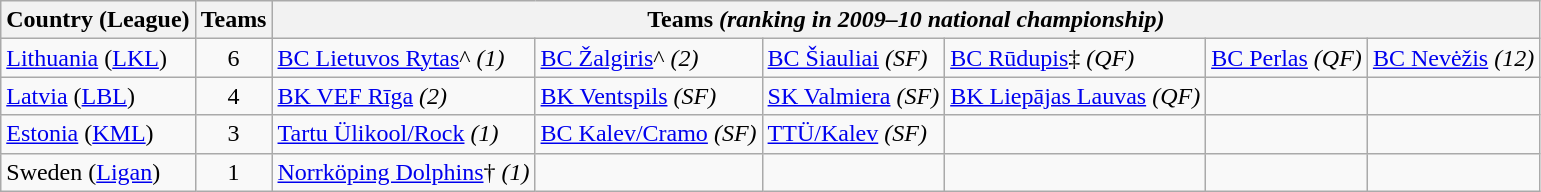<table class="wikitable">
<tr>
<th rowspan=1>Country (League)</th>
<th rowspan=1>Teams</th>
<th colspan=6>Teams <em>(ranking in 2009–10 national championship)</em></th>
</tr>
<tr>
<td bgcolor=> <a href='#'>Lithuania</a> (<a href='#'>LKL</a>)</td>
<td align=center>6</td>
<td><a href='#'>BC Lietuvos Rytas</a>^ <em>(1)</em></td>
<td><a href='#'>BC Žalgiris</a>^ <em>(2)</em></td>
<td><a href='#'>BC Šiauliai</a> <em>(SF)</em></td>
<td><a href='#'>BC Rūdupis</a>‡ <em>(QF)</em></td>
<td><a href='#'>BC Perlas</a> <em>(QF)</em></td>
<td><a href='#'>BC Nevėžis</a> <em>(12)</em></td>
</tr>
<tr>
<td bgcolor=> <a href='#'>Latvia</a> (<a href='#'>LBL</a>)</td>
<td align=center>4</td>
<td><a href='#'>BK VEF Rīga</a> <em>(2)</em></td>
<td><a href='#'>BK Ventspils</a> <em>(SF)</em></td>
<td><a href='#'>SK Valmiera</a> <em>(SF)</em></td>
<td><a href='#'>BK Liepājas Lauvas</a> <em>(QF)</em></td>
<td></td>
<td></td>
</tr>
<tr>
<td> <a href='#'>Estonia</a> (<a href='#'>KML</a>)</td>
<td align=center>3</td>
<td><a href='#'>Tartu Ülikool/Rock</a> <em>(1)</em></td>
<td><a href='#'>BC Kalev/Cramo</a> <em>(SF)</em></td>
<td><a href='#'>TTÜ/Kalev</a> <em>(SF)</em></td>
<td></td>
<td></td>
<td></td>
</tr>
<tr>
<td bgcolor=> Sweden (<a href='#'>Ligan</a>)</td>
<td align=center>1</td>
<td><a href='#'>Norrköping Dolphins</a>† <em>(1)</em></td>
<td></td>
<td></td>
<td></td>
<td></td>
<td></td>
</tr>
</table>
